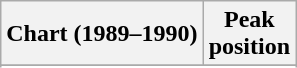<table class="wikitable sortable plainrowheaders">
<tr>
<th>Chart (1989–1990)</th>
<th>Peak<br>position</th>
</tr>
<tr>
</tr>
<tr>
</tr>
</table>
